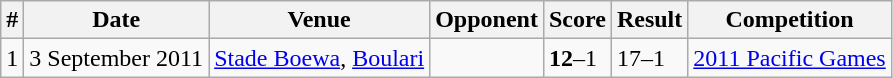<table class="wikitable" style="text-align:left;">
<tr>
<th>#</th>
<th>Date</th>
<th>Venue</th>
<th>Opponent</th>
<th>Score</th>
<th>Result</th>
<th>Competition</th>
</tr>
<tr>
<td>1</td>
<td>3 September 2011</td>
<td><a href='#'>Stade Boewa</a>, <a href='#'>Boulari</a></td>
<td></td>
<td><strong>12</strong>–1</td>
<td>17–1</td>
<td><a href='#'>2011 Pacific Games</a></td>
</tr>
</table>
